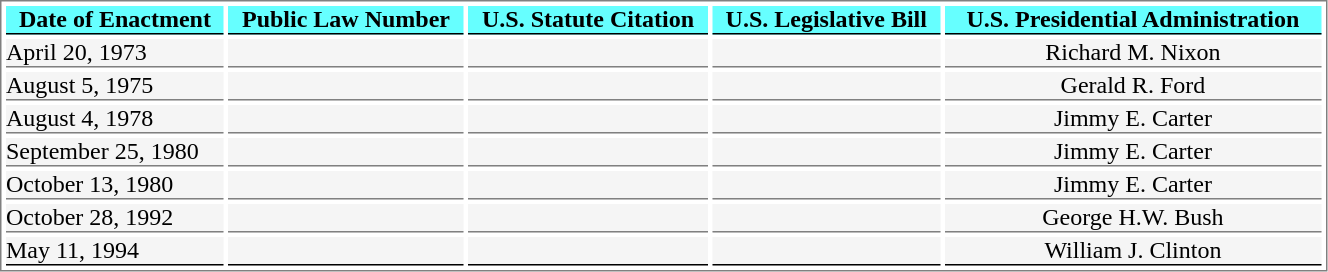<table style="border:1px solid gray; align:left; width:70%" cellspacing=3 cellpadding=0>
<tr style="font-weight:bold; text-align:center; background:#6FF; color:black;">
<th style=" border-bottom:1.5px solid black">Date of Enactment</th>
<th style=" border-bottom:1.5px solid black">Public Law Number</th>
<th style=" border-bottom:1.5px solid black">U.S. Statute Citation</th>
<th style=" border-bottom:1.5px solid black">U.S. Legislative Bill</th>
<th style=" border-bottom:1.5px solid black">U.S. Presidential Administration</th>
</tr>
<tr>
<td style="border-bottom:1px solid gray; background:#F5F5F5;">April 20, 1973</td>
<td style="border-bottom:1px solid gray; background:#F5F5F5; text-align:center;"></td>
<td style="border-bottom:1px solid gray; background:#F5F5F5; text-align:center;"></td>
<td style="border-bottom:1px solid gray; background:#F5F5F5; text-align:center;"></td>
<td style="border-bottom:1px solid gray; background:#F5F5F5; text-align:center;">Richard M. Nixon</td>
</tr>
<tr>
<td style="border-bottom:1px solid gray; background:#F5F5F5;">August 5, 1975</td>
<td style="border-bottom:1px solid gray; background:#F5F5F5; text-align:center;"></td>
<td style="border-bottom:1px solid gray; background:#F5F5F5; text-align:center;"></td>
<td style="border-bottom:1px solid gray; background:#F5F5F5; text-align:center;"></td>
<td style="border-bottom:1px solid gray; background:#F5F5F5; text-align:center;">Gerald R. Ford</td>
</tr>
<tr>
<td style="border-bottom:1px solid gray; background:#F5F5F5;">August 4, 1978</td>
<td style="border-bottom:1px solid gray; background:#F5F5F5; text-align:center;"></td>
<td style="border-bottom:1px solid gray; background:#F5F5F5; text-align:center;"></td>
<td style="border-bottom:1px solid gray; background:#F5F5F5; text-align:center;"></td>
<td style="border-bottom:1px solid gray; background:#F5F5F5; text-align:center;">Jimmy E. Carter</td>
</tr>
<tr>
<td style="border-bottom:1px solid gray; background:#F5F5F5;">September 25, 1980</td>
<td style="border-bottom:1px solid gray; background:#F5F5F5; text-align:center;"></td>
<td style="border-bottom:1px solid gray; background:#F5F5F5; text-align:center;"></td>
<td style="border-bottom:1px solid gray; background:#F5F5F5; text-align:center;"></td>
<td style="border-bottom:1px solid gray; background:#F5F5F5; text-align:center;">Jimmy E. Carter</td>
</tr>
<tr>
<td style="border-bottom:1px solid gray; background:#F5F5F5;">October 13, 1980</td>
<td style="border-bottom:1px solid gray; background:#F5F5F5; text-align:center;"></td>
<td style="border-bottom:1px solid gray; background:#F5F5F5; text-align:center;"></td>
<td style="border-bottom:1px solid gray; background:#F5F5F5; text-align:center;"></td>
<td style="border-bottom:1px solid gray; background:#F5F5F5; text-align:center;">Jimmy E. Carter</td>
</tr>
<tr>
<td style="border-bottom:1px solid gray; background:#F5F5F5;">October 28, 1992</td>
<td style="border-bottom:1px solid gray; background:#F5F5F5; text-align:center;"></td>
<td style="border-bottom:1px solid gray; background:#F5F5F5; text-align:center;"></td>
<td style="border-bottom:1px solid gray; background:#F5F5F5; text-align:center;"></td>
<td style="border-bottom:1px solid gray; background:#F5F5F5; text-align:center;">George H.W. Bush</td>
</tr>
<tr>
<td style="border-bottom:1.5px solid black; background:#F5F5F5;">May 11, 1994</td>
<td style="border-bottom:1.5px solid black; background:#F5F5F5; text-align:center;"></td>
<td style="border-bottom:1.5px solid black; background:#F5F5F5; text-align:center;"></td>
<td style="border-bottom:1.5px solid black; background:#F5F5F5; text-align:center;"></td>
<td style="border-bottom:1.5px solid black; background:#F5F5F5; text-align:center;">William J. Clinton</td>
</tr>
</table>
